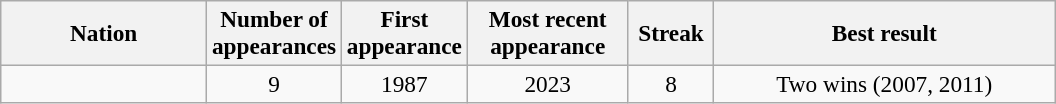<table class="wikitable sortable" style="font-size:97%; text-align:center">
<tr>
<th width="130">Nation</th>
<th width="60">Number of appearances</th>
<th width="60">First appearance</th>
<th width="100">Most recent appearance</th>
<th width="50">Streak</th>
<th width="220">Best result</th>
</tr>
<tr>
<td align=left></td>
<td>9</td>
<td>1987</td>
<td>2023</td>
<td>8</td>
<td>Two wins (2007, 2011)</td>
</tr>
</table>
